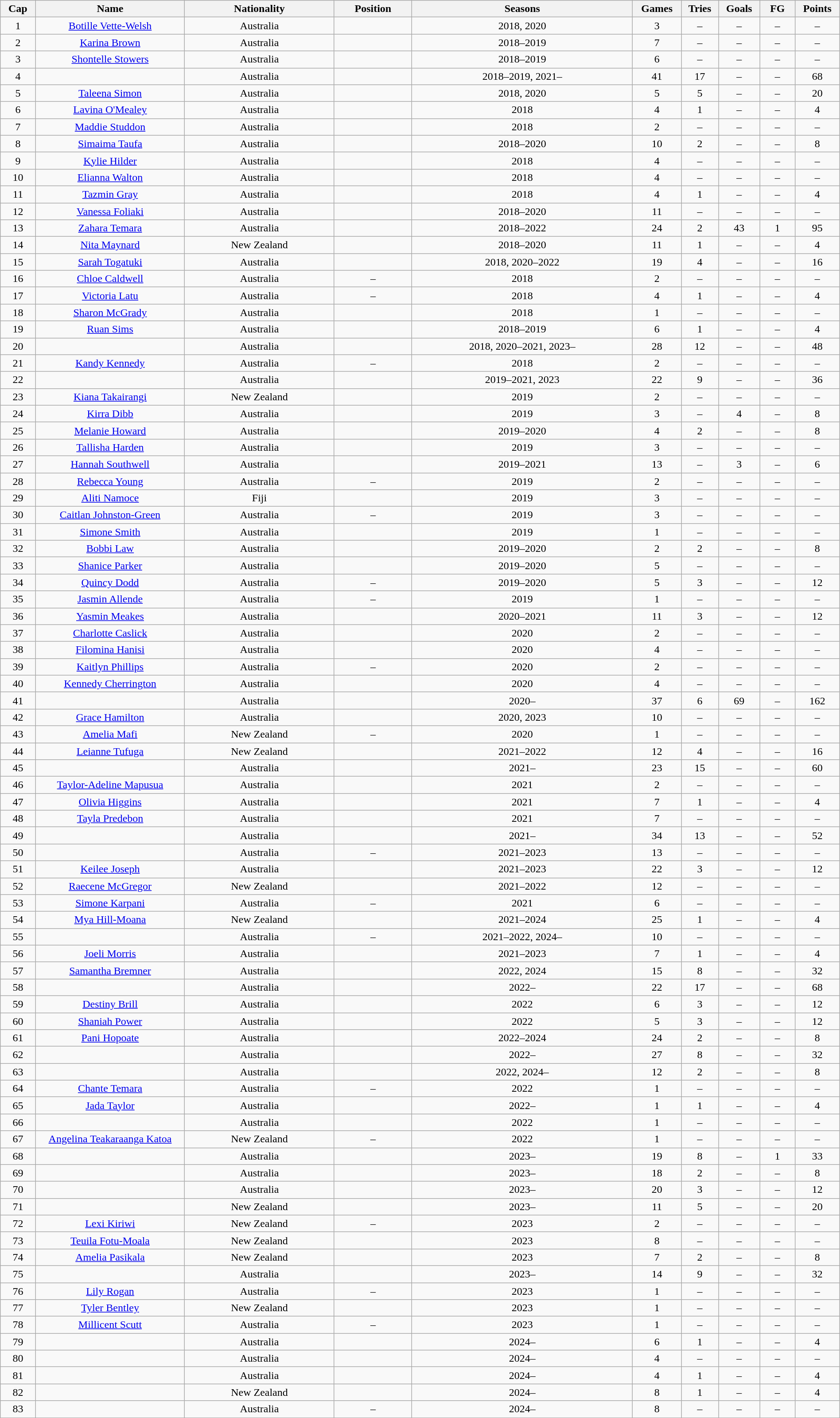<table class="wikitable sortable" width="100%" style="text-align: center;">
<tr>
<th style="width:2em" data-sort-type="number">Cap</th>
<th style="width:10em">Name</th>
<th style="width:10em">Nationality</th>
<th style="width:5em">Position</th>
<th style="width:15em">Seasons</th>
<th style="width:2em" data-sort-type="number">Games</th>
<th style="width:2em" data-sort-type="number">Tries</th>
<th style="width:2em" data-sort-type="number">Goals</th>
<th style="width:2em" data-sort-type="number"><abbr>FG</abbr></th>
<th style="width:2em" data-sort-type="number">Points</th>
</tr>
<tr>
<td>1</td>
<td><a href='#'>Botille Vette-Welsh</a></td>
<td>Australia</td>
<td></td>
<td>2018, 2020</td>
<td>3</td>
<td>–</td>
<td>–</td>
<td>–</td>
<td>–</td>
</tr>
<tr>
<td>2</td>
<td><a href='#'>Karina Brown</a></td>
<td>Australia</td>
<td></td>
<td>2018–2019</td>
<td>7</td>
<td>–</td>
<td>–</td>
<td>–</td>
<td>–</td>
</tr>
<tr>
<td>3</td>
<td><a href='#'>Shontelle Stowers</a></td>
<td>Australia</td>
<td></td>
<td>2018–2019</td>
<td>6</td>
<td>–</td>
<td>–</td>
<td>–</td>
<td>–</td>
</tr>
<tr>
<td>4</td>
<td><strong></strong></td>
<td>Australia</td>
<td></td>
<td>2018–2019, 2021–</td>
<td>41</td>
<td>17</td>
<td>–</td>
<td>–</td>
<td>68</td>
</tr>
<tr>
<td>5</td>
<td><a href='#'>Taleena Simon</a></td>
<td>Australia</td>
<td></td>
<td>2018, 2020</td>
<td>5</td>
<td>5</td>
<td>–</td>
<td>–</td>
<td>20</td>
</tr>
<tr>
<td>6</td>
<td><a href='#'>Lavina O'Mealey</a></td>
<td>Australia</td>
<td></td>
<td>2018</td>
<td>4</td>
<td>1</td>
<td>–</td>
<td>–</td>
<td>4</td>
</tr>
<tr>
<td>7</td>
<td><a href='#'>Maddie Studdon</a></td>
<td>Australia</td>
<td></td>
<td>2018</td>
<td>2</td>
<td>–</td>
<td>–</td>
<td>–</td>
<td>–</td>
</tr>
<tr>
<td>8</td>
<td><a href='#'>Simaima Taufa</a></td>
<td>Australia</td>
<td></td>
<td>2018–2020</td>
<td>10</td>
<td>2</td>
<td>–</td>
<td>–</td>
<td>8</td>
</tr>
<tr>
<td>9</td>
<td><a href='#'>Kylie Hilder</a></td>
<td>Australia</td>
<td></td>
<td>2018</td>
<td>4</td>
<td>–</td>
<td>–</td>
<td>–</td>
<td>–</td>
</tr>
<tr>
<td>10</td>
<td><a href='#'>Elianna Walton</a></td>
<td>Australia</td>
<td></td>
<td>2018</td>
<td>4</td>
<td>–</td>
<td>–</td>
<td>–</td>
<td>–</td>
</tr>
<tr>
<td>11</td>
<td><a href='#'>Tazmin Gray</a></td>
<td>Australia</td>
<td></td>
<td>2018</td>
<td>4</td>
<td>1</td>
<td>–</td>
<td>–</td>
<td>4</td>
</tr>
<tr>
<td>12</td>
<td><a href='#'>Vanessa Foliaki</a></td>
<td>Australia</td>
<td></td>
<td>2018–2020</td>
<td>11</td>
<td>–</td>
<td>–</td>
<td>–</td>
<td>–</td>
</tr>
<tr>
<td>13</td>
<td><a href='#'>Zahara Temara</a></td>
<td>Australia</td>
<td></td>
<td>2018–2022</td>
<td>24</td>
<td>2</td>
<td>43</td>
<td>1</td>
<td>95</td>
</tr>
<tr>
<td>14</td>
<td><a href='#'>Nita Maynard</a></td>
<td>New Zealand</td>
<td></td>
<td>2018–2020</td>
<td>11</td>
<td>1</td>
<td>–</td>
<td>–</td>
<td>4</td>
</tr>
<tr>
<td>15</td>
<td><a href='#'>Sarah Togatuki</a></td>
<td>Australia</td>
<td></td>
<td>2018, 2020–2022</td>
<td>19</td>
<td>4</td>
<td>–</td>
<td>–</td>
<td>16</td>
</tr>
<tr>
<td>16</td>
<td><a href='#'>Chloe Caldwell</a></td>
<td>Australia</td>
<td>–</td>
<td>2018</td>
<td>2</td>
<td>–</td>
<td>–</td>
<td>–</td>
<td>–</td>
</tr>
<tr>
<td>17</td>
<td><a href='#'>Victoria Latu</a></td>
<td>Australia</td>
<td>–</td>
<td>2018</td>
<td>4</td>
<td>1</td>
<td>–</td>
<td>–</td>
<td>4</td>
</tr>
<tr>
<td>18</td>
<td><a href='#'>Sharon McGrady</a></td>
<td>Australia</td>
<td></td>
<td>2018</td>
<td>1</td>
<td>–</td>
<td>–</td>
<td>–</td>
<td>–</td>
</tr>
<tr>
<td>19</td>
<td><a href='#'>Ruan Sims</a></td>
<td>Australia</td>
<td></td>
<td>2018–2019</td>
<td>6</td>
<td>1</td>
<td>–</td>
<td>–</td>
<td>4</td>
</tr>
<tr>
<td>20</td>
<td><strong></strong></td>
<td>Australia</td>
<td></td>
<td>2018, 2020–2021, 2023–</td>
<td>28</td>
<td>12</td>
<td>–</td>
<td>–</td>
<td>48</td>
</tr>
<tr>
<td>21</td>
<td><a href='#'>Kandy Kennedy</a></td>
<td>Australia</td>
<td>–</td>
<td>2018</td>
<td>2</td>
<td>–</td>
<td>–</td>
<td>–</td>
<td>–</td>
</tr>
<tr>
<td>22</td>
<td><strong></strong></td>
<td>Australia</td>
<td></td>
<td>2019–2021, 2023</td>
<td>22</td>
<td>9</td>
<td>–</td>
<td>–</td>
<td>36</td>
</tr>
<tr>
<td>23</td>
<td><a href='#'>Kiana Takairangi</a></td>
<td>New Zealand</td>
<td></td>
<td>2019</td>
<td>2</td>
<td>–</td>
<td>–</td>
<td>–</td>
<td>–</td>
</tr>
<tr>
<td>24</td>
<td><a href='#'>Kirra Dibb</a></td>
<td>Australia</td>
<td></td>
<td>2019</td>
<td>3</td>
<td>–</td>
<td>4</td>
<td>–</td>
<td>8</td>
</tr>
<tr>
<td>25</td>
<td><a href='#'>Melanie Howard</a></td>
<td>Australia</td>
<td></td>
<td>2019–2020</td>
<td>4</td>
<td>2</td>
<td>–</td>
<td>–</td>
<td>8</td>
</tr>
<tr>
<td>26</td>
<td><a href='#'>Tallisha Harden</a></td>
<td>Australia</td>
<td></td>
<td>2019</td>
<td>3</td>
<td>–</td>
<td>–</td>
<td>–</td>
<td>–</td>
</tr>
<tr>
<td>27</td>
<td><a href='#'>Hannah Southwell</a></td>
<td>Australia</td>
<td></td>
<td>2019–2021</td>
<td>13</td>
<td>–</td>
<td>3</td>
<td>–</td>
<td>6</td>
</tr>
<tr>
<td>28</td>
<td><a href='#'>Rebecca Young</a></td>
<td>Australia</td>
<td>–</td>
<td>2019</td>
<td>2</td>
<td>–</td>
<td>–</td>
<td>–</td>
<td>–</td>
</tr>
<tr>
<td>29</td>
<td><a href='#'>Aliti Namoce</a></td>
<td>Fiji</td>
<td></td>
<td>2019</td>
<td>3</td>
<td>–</td>
<td>–</td>
<td>–</td>
<td>–</td>
</tr>
<tr>
<td>30</td>
<td><a href='#'>Caitlan Johnston-Green</a></td>
<td>Australia</td>
<td>–</td>
<td>2019</td>
<td>3</td>
<td>–</td>
<td>–</td>
<td>–</td>
<td>–</td>
</tr>
<tr>
<td>31</td>
<td><a href='#'>Simone Smith</a></td>
<td>Australia</td>
<td></td>
<td>2019</td>
<td>1</td>
<td>–</td>
<td>–</td>
<td>–</td>
<td>–</td>
</tr>
<tr>
<td>32</td>
<td><a href='#'>Bobbi Law</a></td>
<td>Australia</td>
<td></td>
<td>2019–2020</td>
<td>2</td>
<td>2</td>
<td>–</td>
<td>–</td>
<td>8</td>
</tr>
<tr>
<td>33</td>
<td><a href='#'>Shanice Parker</a></td>
<td>Australia</td>
<td></td>
<td>2019–2020</td>
<td>5</td>
<td>–</td>
<td>–</td>
<td>–</td>
<td>–</td>
</tr>
<tr>
<td>34</td>
<td><a href='#'>Quincy Dodd</a></td>
<td>Australia</td>
<td>–</td>
<td>2019–2020</td>
<td>5</td>
<td>3</td>
<td>–</td>
<td>–</td>
<td>12</td>
</tr>
<tr>
<td>35</td>
<td><a href='#'>Jasmin Allende</a></td>
<td>Australia</td>
<td>–</td>
<td>2019</td>
<td>1</td>
<td>–</td>
<td>–</td>
<td>–</td>
<td>–</td>
</tr>
<tr>
<td>36</td>
<td><a href='#'>Yasmin Meakes</a></td>
<td>Australia</td>
<td></td>
<td>2020–2021</td>
<td>11</td>
<td>3</td>
<td>–</td>
<td>–</td>
<td>12</td>
</tr>
<tr>
<td>37</td>
<td><a href='#'>Charlotte Caslick</a></td>
<td>Australia</td>
<td></td>
<td>2020</td>
<td>2</td>
<td>–</td>
<td>–</td>
<td>–</td>
<td>–</td>
</tr>
<tr>
<td>38</td>
<td><a href='#'>Filomina Hanisi</a></td>
<td>Australia</td>
<td></td>
<td>2020</td>
<td>4</td>
<td>–</td>
<td>–</td>
<td>–</td>
<td>–</td>
</tr>
<tr>
<td>39</td>
<td><a href='#'>Kaitlyn Phillips</a></td>
<td>Australia</td>
<td>–</td>
<td>2020</td>
<td>2</td>
<td>–</td>
<td>–</td>
<td>–</td>
<td>–</td>
</tr>
<tr>
<td>40</td>
<td><a href='#'>Kennedy Cherrington</a></td>
<td>Australia</td>
<td></td>
<td>2020</td>
<td>4</td>
<td>–</td>
<td>–</td>
<td>–</td>
<td>–</td>
</tr>
<tr>
<td>41</td>
<td><strong></strong></td>
<td>Australia</td>
<td></td>
<td>2020–</td>
<td>37</td>
<td>6</td>
<td>69</td>
<td>–</td>
<td>162</td>
</tr>
<tr>
<td>42</td>
<td><a href='#'>Grace Hamilton</a></td>
<td>Australia</td>
<td></td>
<td>2020, 2023</td>
<td>10</td>
<td>–</td>
<td>–</td>
<td>–</td>
<td>–</td>
</tr>
<tr>
<td>43</td>
<td><a href='#'>Amelia Mafi</a></td>
<td>New Zealand</td>
<td>–</td>
<td>2020</td>
<td>1</td>
<td>–</td>
<td>–</td>
<td>–</td>
<td>–</td>
</tr>
<tr>
<td>44</td>
<td><a href='#'>Leianne Tufuga</a></td>
<td>New Zealand</td>
<td></td>
<td>2021–2022</td>
<td>12</td>
<td>4</td>
<td>–</td>
<td>–</td>
<td>16</td>
</tr>
<tr>
<td>45</td>
<td><strong></strong></td>
<td>Australia</td>
<td></td>
<td>2021–</td>
<td>23</td>
<td>15</td>
<td>–</td>
<td>–</td>
<td>60</td>
</tr>
<tr>
<td>46</td>
<td><a href='#'>Taylor-Adeline Mapusua</a></td>
<td>Australia</td>
<td></td>
<td>2021</td>
<td>2</td>
<td>–</td>
<td>–</td>
<td>–</td>
<td>–</td>
</tr>
<tr>
<td>47</td>
<td><a href='#'>Olivia Higgins</a></td>
<td>Australia</td>
<td></td>
<td>2021</td>
<td>7</td>
<td>1</td>
<td>–</td>
<td>–</td>
<td>4</td>
</tr>
<tr>
<td>48</td>
<td><a href='#'>Tayla Predebon</a></td>
<td>Australia</td>
<td></td>
<td>2021</td>
<td>7</td>
<td>–</td>
<td>–</td>
<td>–</td>
<td>–</td>
</tr>
<tr>
<td>49</td>
<td><strong></strong></td>
<td>Australia</td>
<td></td>
<td>2021–</td>
<td>34</td>
<td>13</td>
<td>–</td>
<td>–</td>
<td>52</td>
</tr>
<tr>
<td>50</td>
<td><strong></strong></td>
<td>Australia</td>
<td>–</td>
<td>2021–2023</td>
<td>13</td>
<td>–</td>
<td>–</td>
<td>–</td>
<td>–</td>
</tr>
<tr>
<td>51</td>
<td><a href='#'>Keilee Joseph</a></td>
<td>Australia</td>
<td></td>
<td>2021–2023</td>
<td>22</td>
<td>3</td>
<td>–</td>
<td>–</td>
<td>12</td>
</tr>
<tr>
<td>52</td>
<td><a href='#'>Raecene McGregor</a></td>
<td>New Zealand</td>
<td></td>
<td>2021–2022</td>
<td>12</td>
<td>–</td>
<td>–</td>
<td>–</td>
<td>–</td>
</tr>
<tr>
<td>53</td>
<td><a href='#'>Simone Karpani</a></td>
<td>Australia</td>
<td>–</td>
<td>2021</td>
<td>6</td>
<td>–</td>
<td>–</td>
<td>–</td>
<td>–</td>
</tr>
<tr>
<td>54</td>
<td><a href='#'>Mya Hill-Moana</a></td>
<td>New Zealand</td>
<td></td>
<td>2021–2024</td>
<td>25</td>
<td>1</td>
<td>–</td>
<td>–</td>
<td>4</td>
</tr>
<tr>
<td>55</td>
<td><strong></strong></td>
<td>Australia</td>
<td>–</td>
<td>2021–2022, 2024–</td>
<td>10</td>
<td>–</td>
<td>–</td>
<td>–</td>
<td>–</td>
</tr>
<tr>
<td>56</td>
<td><a href='#'>Joeli Morris</a></td>
<td>Australia</td>
<td></td>
<td>2021–2023</td>
<td>7</td>
<td>1</td>
<td>–</td>
<td>–</td>
<td>4</td>
</tr>
<tr>
<td>57</td>
<td><a href='#'>Samantha Bremner</a></td>
<td>Australia</td>
<td></td>
<td>2022, 2024</td>
<td>15</td>
<td>8</td>
<td>–</td>
<td>–</td>
<td>32</td>
</tr>
<tr>
<td>58</td>
<td><strong></strong></td>
<td>Australia</td>
<td></td>
<td>2022–</td>
<td>22</td>
<td>17</td>
<td>–</td>
<td>–</td>
<td>68</td>
</tr>
<tr>
<td>59</td>
<td><a href='#'>Destiny Brill</a></td>
<td>Australia</td>
<td></td>
<td>2022</td>
<td>6</td>
<td>3</td>
<td>–</td>
<td>–</td>
<td>12</td>
</tr>
<tr>
<td>60</td>
<td><a href='#'>Shaniah Power</a></td>
<td>Australia</td>
<td></td>
<td>2022</td>
<td>5</td>
<td>3</td>
<td>–</td>
<td>–</td>
<td>12</td>
</tr>
<tr>
<td>61</td>
<td><a href='#'>Pani Hopoate</a></td>
<td>Australia</td>
<td></td>
<td>2022–2024</td>
<td>24</td>
<td>2</td>
<td>–</td>
<td>–</td>
<td>8</td>
</tr>
<tr>
<td>62</td>
<td><strong></strong></td>
<td>Australia</td>
<td></td>
<td>2022–</td>
<td>27</td>
<td>8</td>
<td>–</td>
<td>–</td>
<td>32</td>
</tr>
<tr>
<td>63</td>
<td><strong></strong></td>
<td>Australia</td>
<td></td>
<td>2022, 2024–</td>
<td>12</td>
<td>2</td>
<td>–</td>
<td>–</td>
<td>8</td>
</tr>
<tr>
<td>64</td>
<td><a href='#'>Chante Temara</a></td>
<td>Australia</td>
<td>–</td>
<td>2022</td>
<td>1</td>
<td>–</td>
<td>–</td>
<td>–</td>
<td>–</td>
</tr>
<tr>
<td>65</td>
<td><a href='#'>Jada Taylor</a></td>
<td>Australia</td>
<td></td>
<td>2022–</td>
<td>1</td>
<td>1</td>
<td>–</td>
<td>–</td>
<td>4</td>
</tr>
<tr>
<td>66</td>
<td><strong></strong></td>
<td>Australia</td>
<td></td>
<td>2022</td>
<td>1</td>
<td>–</td>
<td>–</td>
<td>–</td>
<td>–</td>
</tr>
<tr>
<td>67</td>
<td><a href='#'>Angelina Teakaraanga Katoa</a></td>
<td>New Zealand</td>
<td>–</td>
<td>2022</td>
<td>1</td>
<td>–</td>
<td>–</td>
<td>–</td>
<td>–</td>
</tr>
<tr>
<td>68</td>
<td><strong></strong></td>
<td>Australia</td>
<td></td>
<td>2023–</td>
<td>19</td>
<td>8</td>
<td>–</td>
<td>1</td>
<td>33</td>
</tr>
<tr>
<td>69</td>
<td><strong></strong></td>
<td>Australia</td>
<td></td>
<td>2023–</td>
<td>18</td>
<td>2</td>
<td>–</td>
<td>–</td>
<td>8</td>
</tr>
<tr>
<td>70</td>
<td><strong></strong></td>
<td>Australia</td>
<td></td>
<td>2023–</td>
<td>20</td>
<td>3</td>
<td>–</td>
<td>–</td>
<td>12</td>
</tr>
<tr>
<td>71</td>
<td><strong></strong></td>
<td>New Zealand</td>
<td></td>
<td>2023–</td>
<td>11</td>
<td>5</td>
<td>–</td>
<td>–</td>
<td>20</td>
</tr>
<tr>
<td>72</td>
<td><a href='#'>Lexi Kiriwi</a></td>
<td>New Zealand</td>
<td>–</td>
<td>2023</td>
<td>2</td>
<td>–</td>
<td>–</td>
<td>–</td>
<td>–</td>
</tr>
<tr>
<td>73</td>
<td><a href='#'>Teuila Fotu-Moala</a></td>
<td>New Zealand</td>
<td></td>
<td>2023</td>
<td>8</td>
<td>–</td>
<td>–</td>
<td>–</td>
<td>–</td>
</tr>
<tr>
<td>74</td>
<td><a href='#'>Amelia Pasikala</a></td>
<td>New Zealand</td>
<td></td>
<td>2023</td>
<td>7</td>
<td>2</td>
<td>–</td>
<td>–</td>
<td>8</td>
</tr>
<tr>
<td>75</td>
<td><strong></strong></td>
<td>Australia</td>
<td></td>
<td>2023–</td>
<td>14</td>
<td>9</td>
<td>–</td>
<td>–</td>
<td>32</td>
</tr>
<tr>
<td>76</td>
<td><a href='#'>Lily Rogan</a></td>
<td>Australia</td>
<td>–</td>
<td>2023</td>
<td>1</td>
<td>–</td>
<td>–</td>
<td>–</td>
<td>–</td>
</tr>
<tr>
<td>77</td>
<td><a href='#'>Tyler Bentley</a></td>
<td>New Zealand</td>
<td></td>
<td>2023</td>
<td>1</td>
<td>–</td>
<td>–</td>
<td>–</td>
<td>–</td>
</tr>
<tr>
<td>78</td>
<td><a href='#'>Millicent Scutt</a></td>
<td>Australia</td>
<td>–</td>
<td>2023</td>
<td>1</td>
<td>–</td>
<td>–</td>
<td>–</td>
<td>–</td>
</tr>
<tr>
<td>79</td>
<td><strong></strong></td>
<td>Australia</td>
<td></td>
<td>2024–</td>
<td>6</td>
<td>1</td>
<td>–</td>
<td>–</td>
<td>4</td>
</tr>
<tr>
<td>80</td>
<td><strong></strong></td>
<td>Australia</td>
<td></td>
<td>2024–</td>
<td>4</td>
<td>–</td>
<td>–</td>
<td>–</td>
<td>–</td>
</tr>
<tr>
<td>81</td>
<td><strong></strong></td>
<td>Australia</td>
<td></td>
<td>2024–</td>
<td>4</td>
<td>1</td>
<td>–</td>
<td>–</td>
<td>4</td>
</tr>
<tr>
<td>82</td>
<td><strong></strong></td>
<td>New Zealand</td>
<td></td>
<td>2024–</td>
<td>8</td>
<td>1</td>
<td>–</td>
<td>–</td>
<td>4</td>
</tr>
<tr>
<td>83</td>
<td><strong></strong></td>
<td>Australia</td>
<td>–</td>
<td>2024–</td>
<td>8</td>
<td>–</td>
<td>–</td>
<td>–</td>
<td>–</td>
</tr>
<tr>
</tr>
</table>
